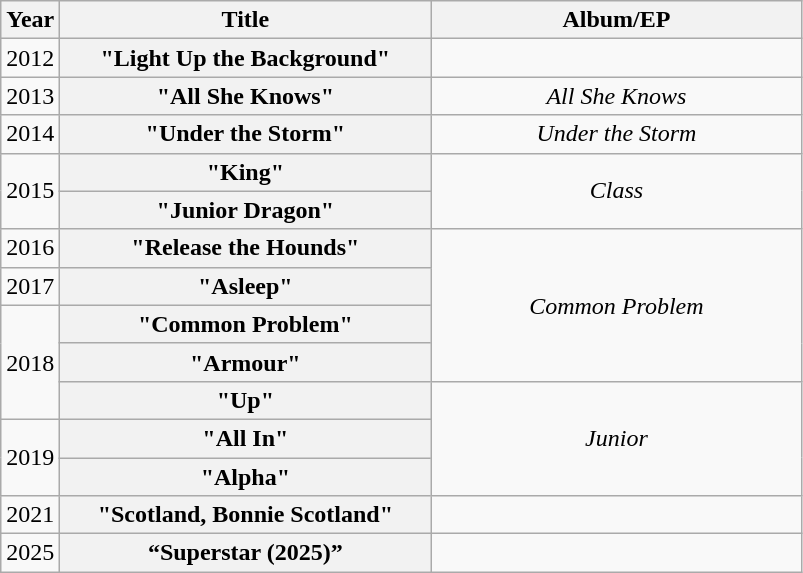<table class="wikitable plainrowheaders" style="text-align:center;">
<tr>
<th scope="col">Year</th>
<th scope="col" style="width:240px;">Title</th>
<th scope="col" style="width:240px;">Album/EP</th>
</tr>
<tr>
<td>2012</td>
<th scope="row">"Light Up the Background"</th>
<td></td>
</tr>
<tr>
<td>2013</td>
<th scope="row">"All She Knows"</th>
<td><em>All She Knows</em></td>
</tr>
<tr>
<td>2014</td>
<th scope="row">"Under the Storm"</th>
<td><em>Under the Storm</em></td>
</tr>
<tr>
<td rowspan="2">2015</td>
<th scope="row">"King"</th>
<td rowspan="2"><em>Class</em></td>
</tr>
<tr>
<th scope="row">"Junior Dragon"</th>
</tr>
<tr>
<td>2016</td>
<th scope="row">"Release the Hounds"</th>
<td rowspan="4"><em>Common Problem</em></td>
</tr>
<tr>
<td>2017</td>
<th scope="row">"Asleep"</th>
</tr>
<tr>
<td rowspan="3">2018</td>
<th scope="row">"Common Problem"</th>
</tr>
<tr>
<th scope="row">"Armour"</th>
</tr>
<tr>
<th scope="row">"Up"</th>
<td rowspan="3"><em>Junior</em></td>
</tr>
<tr>
<td rowspan="2">2019</td>
<th scope="row">"All In"</th>
</tr>
<tr>
<th scope="row">"Alpha"</th>
</tr>
<tr>
<td>2021</td>
<th scope="row">"Scotland, Bonnie Scotland"</th>
<td></td>
</tr>
<tr>
<td>2025</td>
<th scope=“row”>“Superstar (2025)”</th>
<td></td>
</tr>
</table>
